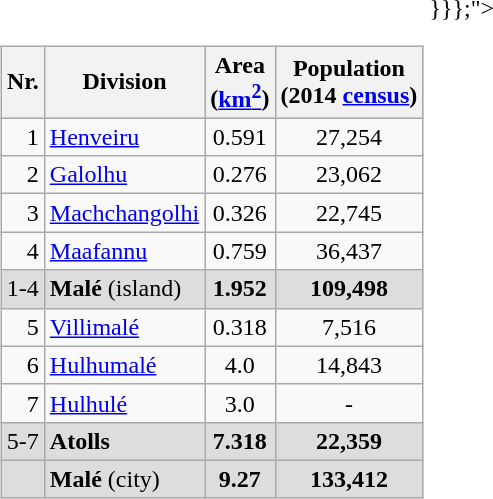<table>
<tr style="vertical-align:top;">
<td><br><table class="wikitable sortable" style="margin:1em auto;">
<tr style="background: #CCC;">
<th align="right">Nr.</th>
<th align="left">Division</th>
<th align="right">Area<br>(<a href='#'>km<sup>2</sup></a>)</th>
<th align="right">Population<br>(2014 <a href='#'>census</a>)</th>
</tr>
<tr>
<td align="right">1</td>
<td><a href='#'>Henveiru</a></td>
<td align="center">0.591</td>
<td align="center">27,254</td>
</tr>
<tr>
<td align="right">2</td>
<td><a href='#'>Galolhu</a></td>
<td align="center">0.276</td>
<td align="center">23,062</td>
</tr>
<tr>
<td align="right">3</td>
<td><a href='#'>Machchangolhi</a></td>
<td align="center">0.326</td>
<td align="center">22,745</td>
</tr>
<tr>
<td align="right">4</td>
<td><a href='#'>Maafannu</a></td>
<td align="center">0.759</td>
<td align="center">36,437</td>
</tr>
<tr style="background: #DDD;" | class="sortbottom">
<td align="right">1-4</td>
<td><strong>Malé</strong> (island)</td>
<td align="center"><strong>1.952</strong></td>
<td align="center"><strong>109,498</strong></td>
</tr>
<tr>
<td align="right">5</td>
<td><a href='#'>Villimalé</a></td>
<td align="center">0.318</td>
<td align="center">7,516</td>
</tr>
<tr>
<td align="right">6</td>
<td><a href='#'>Hulhumalé</a></td>
<td align="center">4.0</td>
<td align="center">14,843</td>
</tr>
<tr>
<td align="right">7</td>
<td><a href='#'>Hulhulé</a></td>
<td align="center">3.0</td>
<td align="center">-</td>
</tr>
<tr style="background: #DDD;" | class="sortbottom">
<td align="right">5-7</td>
<td><strong>Atolls</strong></td>
<td align="center"><strong>7.318</strong></td>
<td align="center"><strong>22,359</strong></td>
</tr>
<tr style="background: #DDD;" | class="sortbottom">
<td align="right"> </td>
<td><strong>Malé</strong> (city)</td>
<td align="center"><strong>9.27</strong></td>
<td align="center"><strong>133,412</strong></td>
</tr>
</table>
</td>
<td><div>}}};"><br>
</div></td>
</tr>
</table>
